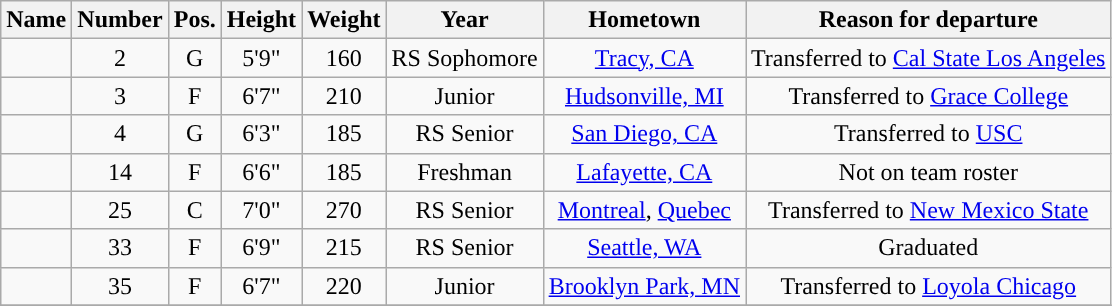<table class="wikitable sortable sortable" style="text-align: center">
<tr align=center>
<th>Name</th>
<th>Number</th>
<th>Pos.</th>
<th>Height</th>
<th>Weight</th>
<th>Year</th>
<th>Hometown</th>
<th>Reason for departure</th>
</tr>
<tr>
<td></td>
<td>2</td>
<td>G</td>
<td>5'9"</td>
<td>160</td>
<td>RS Sophomore</td>
<td><a href='#'>Tracy, CA</a></td>
<td>Transferred to <a href='#'> Cal State Los Angeles</a></td>
</tr>
<tr>
<td></td>
<td>3</td>
<td>F</td>
<td>6'7"</td>
<td>210</td>
<td>Junior</td>
<td><a href='#'>Hudsonville, MI</a></td>
<td>Transferred to <a href='#'> Grace College</a></td>
</tr>
<tr>
<td></td>
<td>4</td>
<td>G</td>
<td>6'3"</td>
<td>185</td>
<td>RS Senior</td>
<td><a href='#'>San Diego, CA</a></td>
<td>Transferred to <a href='#'> USC</a></td>
</tr>
<tr>
<td></td>
<td>14</td>
<td>F</td>
<td>6'6"</td>
<td>185</td>
<td>Freshman</td>
<td><a href='#'>Lafayette, CA</a></td>
<td>Not on team roster</td>
</tr>
<tr>
<td></td>
<td>25</td>
<td>C</td>
<td>7'0"</td>
<td>270</td>
<td>RS Senior</td>
<td><a href='#'>Montreal</a>, <a href='#'>Quebec</a></td>
<td>Transferred to <a href='#'> New Mexico State</a></td>
</tr>
<tr>
<td></td>
<td>33</td>
<td>F</td>
<td>6'9"</td>
<td>215</td>
<td>RS Senior</td>
<td><a href='#'>Seattle, WA</a></td>
<td>Graduated</td>
</tr>
<tr>
<td></td>
<td>35</td>
<td>F</td>
<td>6'7"</td>
<td>220</td>
<td>Junior</td>
<td><a href='#'>Brooklyn Park, MN</a></td>
<td>Transferred to <a href='#'> Loyola Chicago</a></td>
</tr>
<tr>
</tr>
</table>
